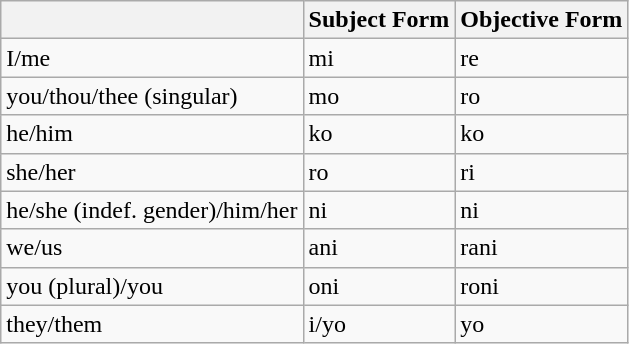<table class="wikitable">
<tr>
<th></th>
<th><strong>Subject Form</strong></th>
<th><strong>Objective Form</strong></th>
</tr>
<tr>
<td>I/me</td>
<td>mi</td>
<td>re</td>
</tr>
<tr>
<td>you/thou/thee (singular)</td>
<td>mo</td>
<td>ro</td>
</tr>
<tr>
<td>he/him</td>
<td>ko</td>
<td>ko</td>
</tr>
<tr>
<td>she/her</td>
<td>ro</td>
<td>ri</td>
</tr>
<tr>
<td>he/she (indef. gender)/him/her</td>
<td>ni</td>
<td>ni</td>
</tr>
<tr>
<td>we/us</td>
<td>ani</td>
<td>rani</td>
</tr>
<tr>
<td>you (plural)/you</td>
<td>oni</td>
<td>roni</td>
</tr>
<tr>
<td>they/them</td>
<td>i/yo</td>
<td>yo</td>
</tr>
</table>
